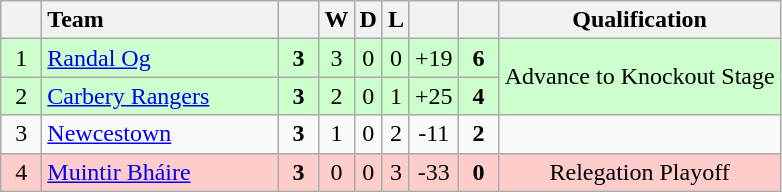<table class="wikitable" style="text-align:center">
<tr>
<th width="20"></th>
<th width="150" style="text-align:left;">Team</th>
<th width="20"></th>
<th>W</th>
<th>D</th>
<th>L</th>
<th width="20"></th>
<th width="20"></th>
<th>Qualification</th>
</tr>
<tr style="background:#ccffcc">
<td>1</td>
<td align="left"> <a href='#'>Randal Og</a></td>
<td><strong>3</strong></td>
<td>3</td>
<td>0</td>
<td>0</td>
<td>+19</td>
<td><strong>6</strong></td>
<td rowspan="2">Advance to Knockout Stage</td>
</tr>
<tr style="background:#ccffcc">
<td>2</td>
<td align="left"> <a href='#'>Carbery Rangers</a></td>
<td><strong>3</strong></td>
<td>2</td>
<td>0</td>
<td>1</td>
<td>+25</td>
<td><strong>4</strong></td>
</tr>
<tr>
<td>3</td>
<td align="left"> <a href='#'>Newcestown</a></td>
<td><strong>3</strong></td>
<td>1</td>
<td>0</td>
<td>2</td>
<td>-11</td>
<td><strong>2</strong></td>
<td></td>
</tr>
<tr style="background:#ffcccc">
<td>4</td>
<td align="left"> <a href='#'>Muintir Bháire</a></td>
<td><strong>3</strong></td>
<td>0</td>
<td>0</td>
<td>3</td>
<td>-33</td>
<td><strong>0</strong></td>
<td>Relegation Playoff</td>
</tr>
</table>
